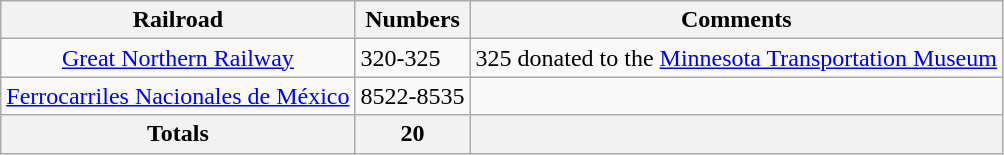<table class="wikitable">
<tr>
<th>Railroad</th>
<th>Numbers</th>
<th>Comments</th>
</tr>
<tr>
<td style="text-align:center;"><a href='#'>Great Northern Railway</a></td>
<td>320-325</td>
<td>325 donated to the <a href='#'>Minnesota Transportation Museum</a></td>
</tr>
<tr>
<td style="text-align:center;"><a href='#'>Ferrocarriles Nacionales de México</a></td>
<td>8522-8535</td>
<td></td>
</tr>
<tr>
<th>Totals</th>
<th>20</th>
<th></th>
</tr>
</table>
